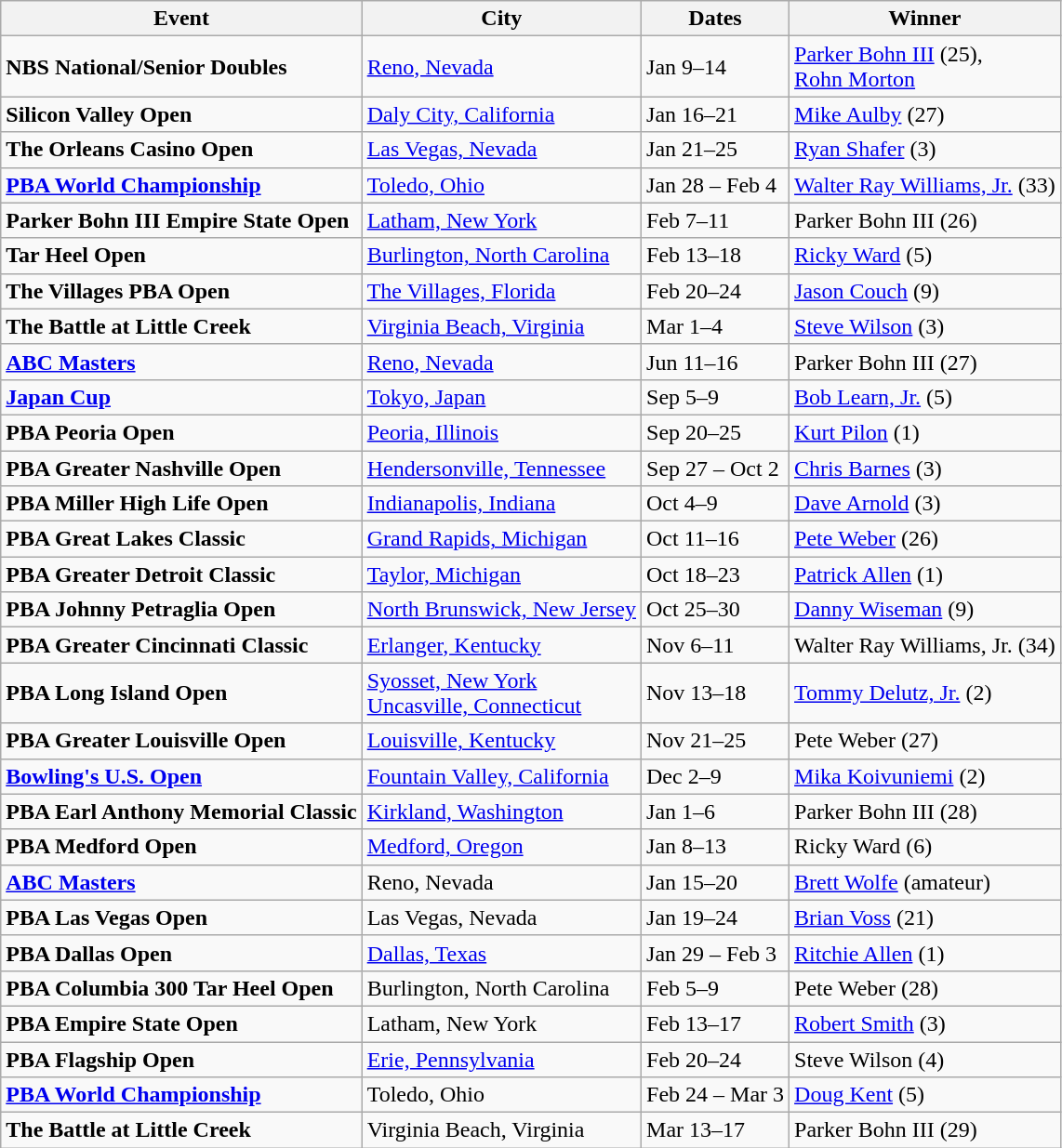<table class="wikitable">
<tr>
<th>Event</th>
<th>City</th>
<th>Dates</th>
<th>Winner</th>
</tr>
<tr>
<td><strong>NBS National/Senior Doubles</strong></td>
<td><a href='#'>Reno, Nevada</a></td>
<td>Jan 9–14</td>
<td><a href='#'>Parker Bohn III</a> (25),<br><a href='#'>Rohn Morton</a></td>
</tr>
<tr>
<td><strong>Silicon Valley Open</strong></td>
<td><a href='#'>Daly City, California</a></td>
<td>Jan 16–21</td>
<td><a href='#'>Mike Aulby</a> (27)</td>
</tr>
<tr>
<td><strong>The Orleans Casino Open</strong></td>
<td><a href='#'>Las Vegas, Nevada</a></td>
<td>Jan 21–25</td>
<td><a href='#'>Ryan Shafer</a> (3)</td>
</tr>
<tr>
<td><strong><a href='#'>PBA World Championship</a></strong></td>
<td><a href='#'>Toledo, Ohio</a></td>
<td>Jan 28 – Feb 4</td>
<td><a href='#'>Walter Ray Williams, Jr.</a> (33)</td>
</tr>
<tr>
<td><strong>Parker Bohn III Empire State Open</strong></td>
<td><a href='#'>Latham, New York</a></td>
<td>Feb 7–11</td>
<td>Parker Bohn III (26)</td>
</tr>
<tr>
<td><strong>Tar Heel Open</strong></td>
<td><a href='#'>Burlington, North Carolina</a></td>
<td>Feb 13–18</td>
<td><a href='#'>Ricky Ward</a> (5)</td>
</tr>
<tr>
<td><strong>The Villages PBA Open</strong></td>
<td><a href='#'>The Villages, Florida</a></td>
<td>Feb 20–24</td>
<td><a href='#'>Jason Couch</a> (9)</td>
</tr>
<tr>
<td><strong>The Battle at Little Creek</strong></td>
<td><a href='#'>Virginia Beach, Virginia</a></td>
<td>Mar 1–4</td>
<td><a href='#'>Steve Wilson</a> (3)</td>
</tr>
<tr>
<td><strong><a href='#'>ABC Masters</a></strong></td>
<td><a href='#'>Reno, Nevada</a></td>
<td>Jun 11–16</td>
<td>Parker Bohn III (27)</td>
</tr>
<tr>
<td><strong><a href='#'>Japan Cup</a></strong></td>
<td><a href='#'>Tokyo, Japan</a></td>
<td>Sep 5–9</td>
<td><a href='#'>Bob Learn, Jr.</a> (5)</td>
</tr>
<tr>
<td><strong>PBA Peoria Open</strong></td>
<td><a href='#'>Peoria, Illinois</a></td>
<td>Sep 20–25</td>
<td><a href='#'>Kurt Pilon</a> (1)</td>
</tr>
<tr>
<td><strong>PBA Greater Nashville Open</strong></td>
<td><a href='#'>Hendersonville, Tennessee</a></td>
<td>Sep 27 – Oct 2</td>
<td><a href='#'>Chris Barnes</a> (3)</td>
</tr>
<tr>
<td><strong>PBA Miller High Life Open</strong></td>
<td><a href='#'>Indianapolis, Indiana</a></td>
<td>Oct 4–9</td>
<td><a href='#'>Dave Arnold</a> (3)</td>
</tr>
<tr>
<td><strong>PBA Great Lakes Classic</strong></td>
<td><a href='#'>Grand Rapids, Michigan</a></td>
<td>Oct 11–16</td>
<td><a href='#'>Pete Weber</a> (26)</td>
</tr>
<tr>
<td><strong>PBA Greater Detroit Classic</strong></td>
<td><a href='#'>Taylor, Michigan</a></td>
<td>Oct 18–23</td>
<td><a href='#'>Patrick Allen</a> (1)</td>
</tr>
<tr>
<td><strong>PBA Johnny Petraglia Open</strong></td>
<td><a href='#'>North Brunswick, New Jersey</a></td>
<td>Oct 25–30</td>
<td><a href='#'>Danny Wiseman</a> (9)</td>
</tr>
<tr>
<td><strong>PBA Greater Cincinnati Classic</strong></td>
<td><a href='#'>Erlanger, Kentucky</a></td>
<td>Nov 6–11</td>
<td>Walter Ray Williams, Jr. (34)</td>
</tr>
<tr>
<td><strong>PBA Long Island Open</strong></td>
<td><a href='#'>Syosset, New York</a><br><a href='#'>Uncasville, Connecticut</a></td>
<td>Nov 13–18</td>
<td><a href='#'>Tommy Delutz, Jr.</a> (2)</td>
</tr>
<tr>
<td><strong>PBA Greater Louisville Open</strong></td>
<td><a href='#'>Louisville, Kentucky</a></td>
<td>Nov 21–25</td>
<td>Pete Weber (27)</td>
</tr>
<tr>
<td><strong><a href='#'>Bowling's U.S. Open</a></strong></td>
<td><a href='#'>Fountain Valley, California</a></td>
<td>Dec 2–9</td>
<td><a href='#'>Mika Koivuniemi</a> (2)</td>
</tr>
<tr>
<td><strong>PBA Earl Anthony Memorial Classic</strong></td>
<td><a href='#'>Kirkland, Washington</a></td>
<td>Jan 1–6</td>
<td>Parker Bohn III (28)</td>
</tr>
<tr>
<td><strong>PBA Medford Open</strong></td>
<td><a href='#'>Medford, Oregon</a></td>
<td>Jan 8–13</td>
<td>Ricky Ward (6)</td>
</tr>
<tr>
<td><strong><a href='#'>ABC Masters</a></strong></td>
<td>Reno, Nevada</td>
<td>Jan 15–20</td>
<td><a href='#'>Brett Wolfe</a> (amateur)</td>
</tr>
<tr>
<td><strong>PBA Las Vegas Open</strong></td>
<td>Las Vegas, Nevada</td>
<td>Jan 19–24</td>
<td><a href='#'>Brian Voss</a> (21)</td>
</tr>
<tr>
<td><strong>PBA Dallas Open</strong></td>
<td><a href='#'>Dallas, Texas</a></td>
<td>Jan 29 – Feb 3</td>
<td><a href='#'>Ritchie Allen</a> (1)</td>
</tr>
<tr>
<td><strong>PBA Columbia 300 Tar Heel Open</strong></td>
<td>Burlington, North Carolina</td>
<td>Feb 5–9</td>
<td>Pete Weber (28)</td>
</tr>
<tr>
<td><strong>PBA Empire State Open</strong></td>
<td>Latham, New York</td>
<td>Feb 13–17</td>
<td><a href='#'>Robert Smith</a> (3)</td>
</tr>
<tr>
<td><strong>PBA Flagship Open</strong></td>
<td><a href='#'>Erie, Pennsylvania</a></td>
<td>Feb 20–24</td>
<td>Steve Wilson (4)</td>
</tr>
<tr>
<td><strong><a href='#'>PBA World Championship</a></strong></td>
<td>Toledo, Ohio</td>
<td>Feb 24 – Mar 3</td>
<td><a href='#'>Doug Kent</a> (5)</td>
</tr>
<tr>
<td><strong>The Battle at Little Creek</strong></td>
<td>Virginia Beach, Virginia</td>
<td>Mar 13–17</td>
<td>Parker Bohn III (29)</td>
</tr>
</table>
